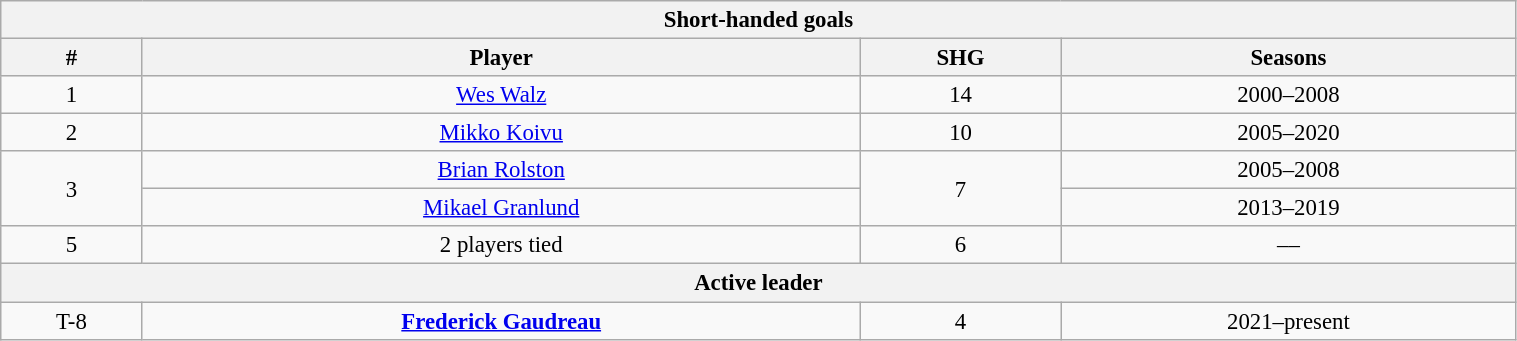<table class="wikitable" style="text-align: center; font-size: 95%" width="80%">
<tr>
<th colspan="4">Short-handed goals</th>
</tr>
<tr>
<th>#</th>
<th>Player</th>
<th>SHG</th>
<th>Seasons</th>
</tr>
<tr>
<td>1</td>
<td><a href='#'>Wes Walz</a></td>
<td>14</td>
<td>2000–2008</td>
</tr>
<tr>
<td>2</td>
<td><a href='#'>Mikko Koivu</a></td>
<td>10</td>
<td>2005–2020</td>
</tr>
<tr>
<td rowspan="2">3</td>
<td><a href='#'>Brian Rolston</a></td>
<td rowspan="2">7</td>
<td>2005–2008</td>
</tr>
<tr>
<td><a href='#'>Mikael Granlund</a></td>
<td>2013–2019</td>
</tr>
<tr>
<td>5</td>
<td>2 players tied</td>
<td>6</td>
<td>––</td>
</tr>
<tr>
<th colspan="4">Active leader</th>
</tr>
<tr>
<td>T-8</td>
<td><strong><a href='#'>Frederick Gaudreau</a></strong></td>
<td>4</td>
<td>2021–present</td>
</tr>
</table>
